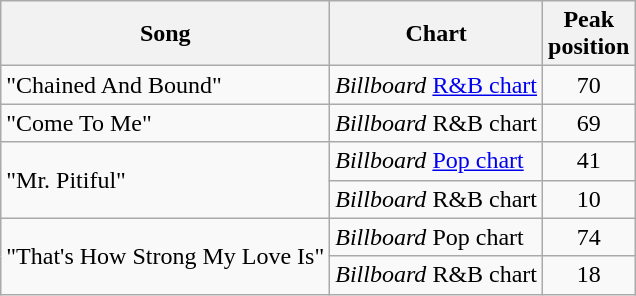<table class="wikitable">
<tr>
<th>Song</th>
<th>Chart</th>
<th>Peak <br> position</th>
</tr>
<tr>
<td>"Chained And Bound"</td>
<td><em>Billboard</em> <a href='#'>R&B chart</a></td>
<td style="text-align:center;">70</td>
</tr>
<tr>
<td>"Come To Me"</td>
<td><em>Billboard</em> R&B chart</td>
<td style="text-align:center;">69</td>
</tr>
<tr>
<td rowspan=2>"Mr. Pitiful"</td>
<td><em>Billboard</em> <a href='#'>Pop chart</a></td>
<td style="text-align:center;">41</td>
</tr>
<tr>
<td><em>Billboard</em> R&B chart</td>
<td style="text-align:center;">10</td>
</tr>
<tr>
<td rowspan=2>"That's How Strong My Love Is"</td>
<td><em>Billboard</em> Pop chart</td>
<td style="text-align:center;">74</td>
</tr>
<tr>
<td><em>Billboard</em> R&B chart</td>
<td style="text-align:center;">18</td>
</tr>
</table>
